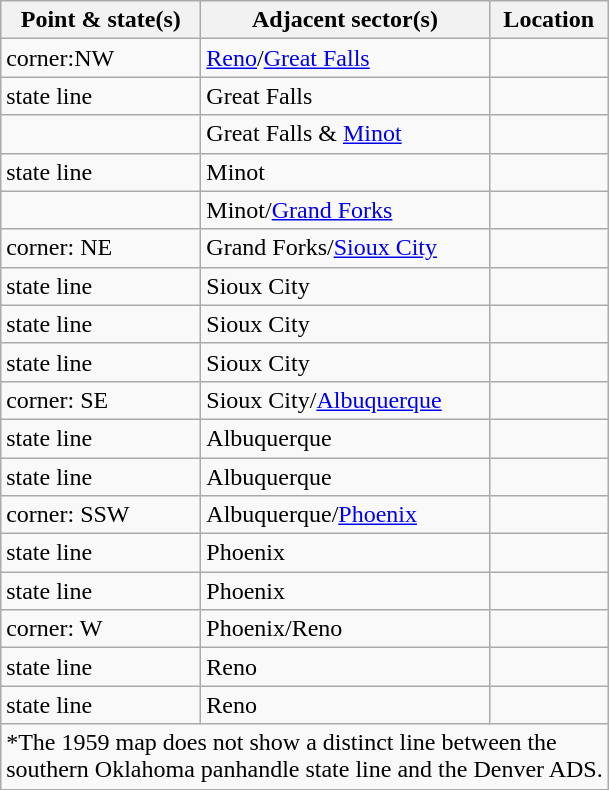<table class="wikitable sortable" align="right">
<tr>
<th>Point & state(s)</th>
<th>Adjacent sector(s)</th>
<th>Location</th>
</tr>
<tr>
<td>corner:NW  </td>
<td><a href='#'>Reno</a>/<a href='#'>Great Falls</a></td>
<td></td>
</tr>
<tr>
<td>state line </td>
<td>Great Falls</td>
<td></td>
</tr>
<tr>
<td></td>
<td>Great Falls & <a href='#'>Minot</a></td>
<td></td>
</tr>
<tr>
<td>state line </td>
<td>Minot</td>
<td></td>
</tr>
<tr>
<td></td>
<td>Minot/<a href='#'>Grand Forks</a></td>
<td></td>
</tr>
<tr>
<td>corner: NE </td>
<td>Grand Forks/<a href='#'>Sioux City</a></td>
<td><small></small></td>
</tr>
<tr>
<td>state line </td>
<td>Sioux City</td>
<td><small></small></td>
</tr>
<tr>
<td>state line </td>
<td>Sioux City</td>
<td><small></small></td>
</tr>
<tr>
<td>state line </td>
<td>Sioux City</td>
<td><small></small></td>
</tr>
<tr>
<td>corner: SE </td>
<td>Sioux City/<a href='#'>Albuquerque</a></td>
<td></td>
</tr>
<tr>
<td>state line </td>
<td>Albuquerque</td>
<td></td>
</tr>
<tr>
<td>state line </td>
<td>Albuquerque</td>
<td></td>
</tr>
<tr>
<td>corner: SSW </td>
<td>Albuquerque/<a href='#'>Phoenix</a></td>
<td></td>
</tr>
<tr>
<td>state line  </td>
<td>Phoenix</td>
<td></td>
</tr>
<tr>
<td>state line  </td>
<td>Phoenix</td>
<td></td>
</tr>
<tr>
<td>corner: W   </td>
<td>Phoenix/Reno</td>
<td></td>
</tr>
<tr>
<td>state line  </td>
<td>Reno</td>
<td></td>
</tr>
<tr>
<td>state line  </td>
<td>Reno</td>
<td></td>
</tr>
<tr>
<td colspan=3>*The 1959 map does not show a distinct line between the<br>southern Oklahoma panhandle state line and the Denver ADS.</td>
</tr>
<tr>
</tr>
</table>
